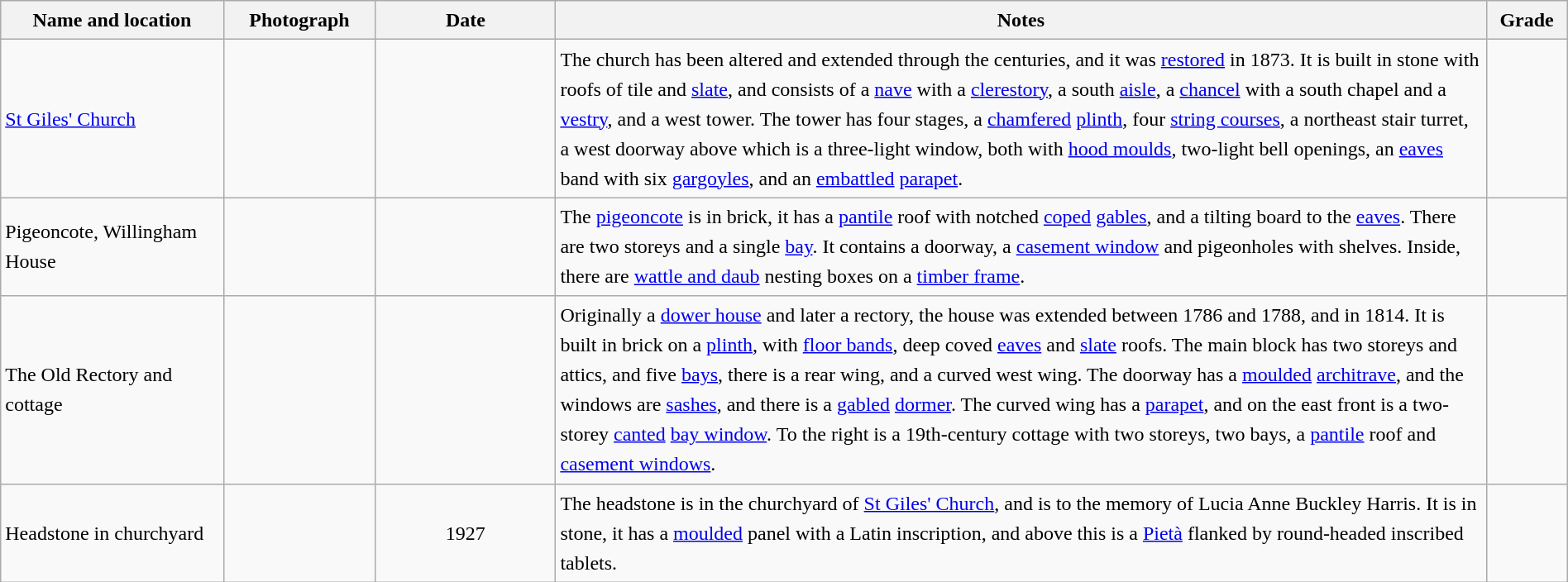<table class="wikitable sortable plainrowheaders" style="width:100%; border:0px; text-align:left; line-height:150%">
<tr>
<th scope="col"  style="width:150px">Name and location</th>
<th scope="col"  style="width:100px" class="unsortable">Photograph</th>
<th scope="col"  style="width:120px">Date</th>
<th scope="col"  style="width:650px" class="unsortable">Notes</th>
<th scope="col"  style="width:50px">Grade</th>
</tr>
<tr>
<td><a href='#'>St Giles' Church</a><br><small></small></td>
<td></td>
<td align="center"></td>
<td>The church has been altered and extended through the centuries, and it was <a href='#'>restored</a> in 1873.  It is built in stone with roofs of tile and <a href='#'>slate</a>, and consists of a <a href='#'>nave</a> with a <a href='#'>clerestory</a>, a south <a href='#'>aisle</a>, a <a href='#'>chancel</a> with a south chapel and a <a href='#'>vestry</a>, and a west tower.  The tower has four stages, a <a href='#'>chamfered</a> <a href='#'>plinth</a>, four <a href='#'>string courses</a>, a northeast stair turret, a west doorway above which is a three-light window, both with <a href='#'>hood moulds</a>, two-light bell openings, an <a href='#'>eaves</a> band with six <a href='#'>gargoyles</a>, and an <a href='#'>embattled</a> <a href='#'>parapet</a>.</td>
<td align="center" ></td>
</tr>
<tr>
<td>Pigeoncote, Willingham House<br><small></small></td>
<td></td>
<td align="center"></td>
<td>The <a href='#'>pigeoncote</a> is in brick, it has a <a href='#'>pantile</a> roof with notched <a href='#'>coped</a> <a href='#'>gables</a>, and a tilting board to the <a href='#'>eaves</a>.  There are two storeys and a single <a href='#'>bay</a>.  It contains a doorway, a <a href='#'>casement window</a> and pigeonholes with shelves.  Inside, there are <a href='#'>wattle and daub</a> nesting boxes on a <a href='#'>timber frame</a>.</td>
<td align="center" ></td>
</tr>
<tr>
<td>The Old Rectory and cottage<br><small></small></td>
<td></td>
<td align="center"></td>
<td>Originally a <a href='#'>dower house</a> and later a rectory, the house was extended between 1786 and 1788, and in 1814.  It is built in brick on a <a href='#'>plinth</a>, with <a href='#'>floor bands</a>, deep coved <a href='#'>eaves</a> and <a href='#'>slate</a> roofs.  The main block has two storeys and attics, and five <a href='#'>bays</a>, there is a rear wing, and a curved west wing.  The doorway has a <a href='#'>moulded</a> <a href='#'>architrave</a>, and the windows are <a href='#'>sashes</a>, and there is a <a href='#'>gabled</a> <a href='#'>dormer</a>.  The curved wing has a <a href='#'>parapet</a>, and on the east front is a two-storey <a href='#'>canted</a> <a href='#'>bay window</a>.  To the right is a 19th-century cottage with two storeys, two bays, a <a href='#'>pantile</a> roof and <a href='#'>casement windows</a>.</td>
<td align="center" ></td>
</tr>
<tr>
<td>Headstone in churchyard<br><small></small></td>
<td></td>
<td align="center">1927</td>
<td>The headstone is in the churchyard of <a href='#'>St Giles' Church</a>, and is to the memory of Lucia Anne Buckley Harris.  It is in stone, it has a <a href='#'>moulded</a> panel with a Latin inscription, and above this is a <a href='#'>Pietà</a> flanked by round-headed inscribed tablets.</td>
<td align="center" ></td>
</tr>
<tr>
</tr>
</table>
